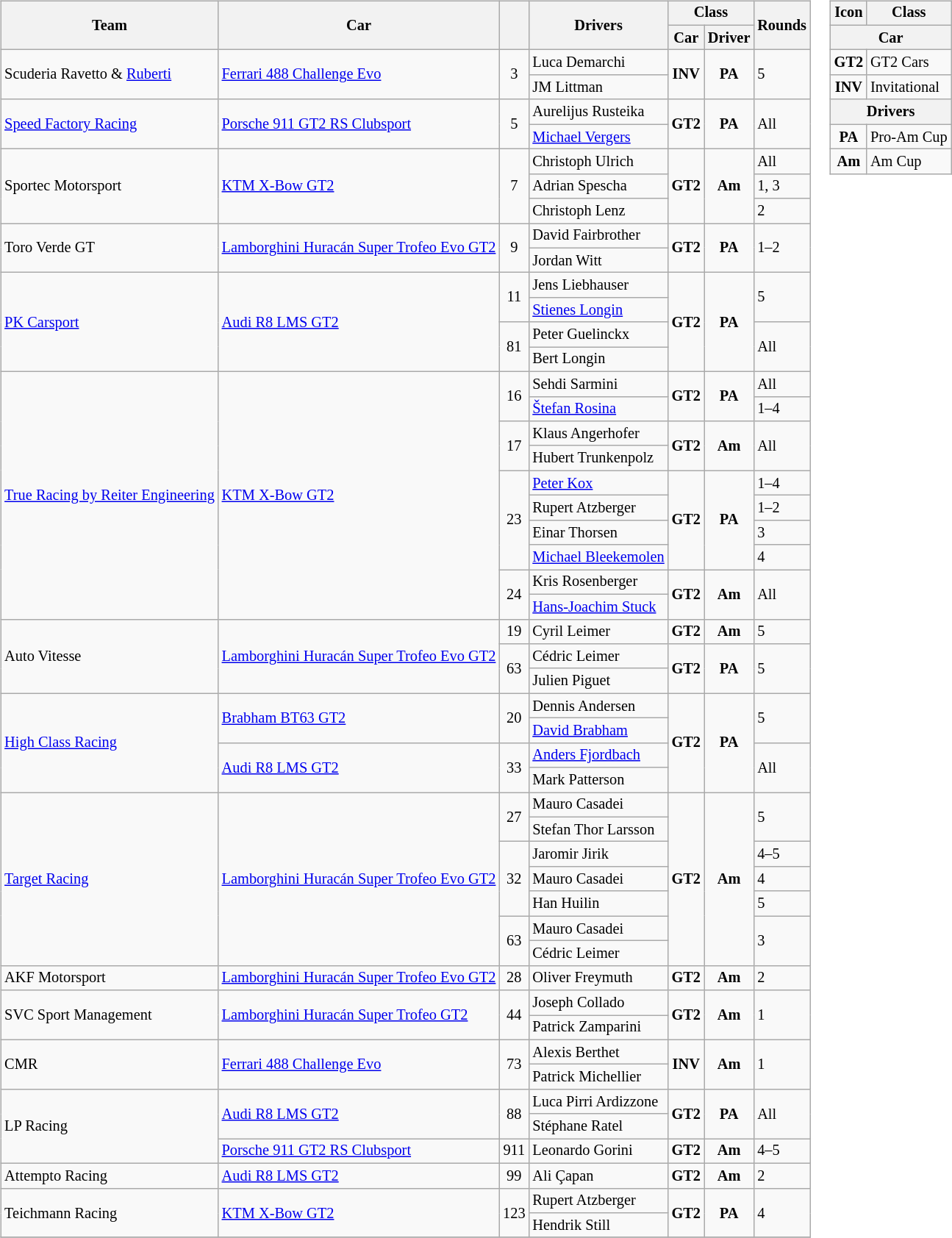<table>
<tr>
<td><br><table class="wikitable" style="font-size: 85%;">
<tr>
<th rowspan=2>Team</th>
<th rowspan=2>Car</th>
<th rowspan=2></th>
<th rowspan=2>Drivers</th>
<th colspan=2>Class</th>
<th rowspan=2>Rounds</th>
</tr>
<tr>
<th>Car</th>
<th>Driver</th>
</tr>
<tr>
<td rowspan=2> Scuderia Ravetto & <a href='#'>Ruberti</a></td>
<td rowspan=2><a href='#'>Ferrari 488 Challenge Evo</a></td>
<td rowspan=2 align="center">3</td>
<td> Luca Demarchi</td>
<td rowspan=2 align=center><strong><span>INV</span></strong></td>
<td rowspan=2 align=center><strong><span>PA</span></strong></td>
<td rowspan=2>5</td>
</tr>
<tr>
<td> JM Littman</td>
</tr>
<tr>
<td rowspan=2> <a href='#'>Speed Factory Racing</a></td>
<td rowspan=2><a href='#'>Porsche 911 GT2 RS Clubsport</a></td>
<td rowspan=2 align="center">5</td>
<td> Aurelijus Rusteika</td>
<td rowspan=2 align=center><strong><span>GT2</span></strong></td>
<td rowspan=2 align=center><strong><span>PA</span></strong></td>
<td rowspan=2>All</td>
</tr>
<tr>
<td> <a href='#'>Michael Vergers</a></td>
</tr>
<tr>
<td rowspan=3> Sportec Motorsport</td>
<td rowspan=3><a href='#'>KTM X-Bow GT2</a></td>
<td rowspan=3 align="center">7</td>
<td> Christoph Ulrich</td>
<td rowspan=3 align=center><strong><span>GT2</span></strong></td>
<td rowspan=3 align=center><strong><span>Am</span></strong></td>
<td>All</td>
</tr>
<tr>
<td> Adrian Spescha</td>
<td>1, 3</td>
</tr>
<tr>
<td> Christoph Lenz</td>
<td>2</td>
</tr>
<tr>
<td rowspan=2> Toro Verde GT</td>
<td rowspan=2><a href='#'>Lamborghini Huracán Super Trofeo Evo GT2</a></td>
<td rowspan=2 align="center">9</td>
<td> David Fairbrother</td>
<td rowspan=2 align=center><strong><span>GT2</span></strong></td>
<td rowspan=2 align=center><strong><span>PA</span></strong></td>
<td rowspan=2>1–2</td>
</tr>
<tr>
<td> Jordan Witt</td>
</tr>
<tr>
<td rowspan=4> <a href='#'>PK Carsport</a></td>
<td rowspan=4><a href='#'>Audi R8 LMS GT2</a></td>
<td rowspan=2 align="center">11</td>
<td> Jens Liebhauser</td>
<td rowspan=4 align=center><strong><span>GT2</span></strong></td>
<td rowspan=4 align=center><strong><span>PA</span></strong></td>
<td rowspan=2>5</td>
</tr>
<tr>
<td> <a href='#'>Stienes Longin</a></td>
</tr>
<tr>
<td rowspan=2 align="center">81</td>
<td> Peter Guelinckx</td>
<td rowspan=2>All</td>
</tr>
<tr>
<td> Bert Longin</td>
</tr>
<tr>
<td rowspan=10> <a href='#'>True Racing by Reiter Engineering</a></td>
<td rowspan=10><a href='#'>KTM X-Bow GT2</a></td>
<td rowspan=2 align="center">16</td>
<td> Sehdi Sarmini</td>
<td rowspan=2 align=center><strong><span>GT2</span></strong></td>
<td rowspan=2 align=center><strong><span>PA</span></strong></td>
<td>All</td>
</tr>
<tr>
<td> <a href='#'>Štefan Rosina</a></td>
<td>1–4</td>
</tr>
<tr>
<td rowspan=2 align="center">17</td>
<td> Klaus Angerhofer</td>
<td rowspan=2 align=center><strong><span>GT2</span></strong></td>
<td rowspan=2 align=center><strong><span>Am</span></strong></td>
<td rowspan=2>All</td>
</tr>
<tr>
<td> Hubert Trunkenpolz</td>
</tr>
<tr>
<td rowspan=4 align="center">23</td>
<td> <a href='#'>Peter Kox</a></td>
<td rowspan=4 align=center><strong><span>GT2</span></strong></td>
<td rowspan=4 align=center><strong><span>PA</span></strong></td>
<td>1–4</td>
</tr>
<tr>
<td> Rupert Atzberger</td>
<td>1–2</td>
</tr>
<tr>
<td> Einar Thorsen</td>
<td>3</td>
</tr>
<tr>
<td> <a href='#'>Michael Bleekemolen</a></td>
<td>4</td>
</tr>
<tr>
<td rowspan=2 align="center">24</td>
<td> Kris Rosenberger</td>
<td rowspan=2 align=center><strong><span>GT2</span></strong></td>
<td rowspan=2 align=center><strong><span>Am</span></strong></td>
<td rowspan=2>All</td>
</tr>
<tr>
<td> <a href='#'>Hans-Joachim Stuck</a></td>
</tr>
<tr>
<td rowspan=3> Auto Vitesse</td>
<td rowspan=3><a href='#'>Lamborghini Huracán Super Trofeo Evo GT2</a></td>
<td align="center">19</td>
<td> Cyril Leimer</td>
<td align=center><strong><span>GT2</span></strong></td>
<td align=center><strong><span>Am</span></strong></td>
<td>5</td>
</tr>
<tr>
<td rowspan=2 align="center">63</td>
<td> Cédric Leimer</td>
<td rowspan=2 align=center><strong><span>GT2</span></strong></td>
<td rowspan=2 align=center><strong><span>PA</span></strong></td>
<td rowspan=2>5</td>
</tr>
<tr>
<td> Julien Piguet</td>
</tr>
<tr>
<td rowspan=4> <a href='#'>High Class Racing</a></td>
<td rowspan=2><a href='#'>Brabham BT63 GT2</a></td>
<td rowspan=2 align="center">20</td>
<td> Dennis Andersen</td>
<td rowspan=4 align=center><strong><span>GT2</span></strong></td>
<td rowspan=4 align=center><strong><span>PA</span></strong></td>
<td rowspan=2>5</td>
</tr>
<tr>
<td> <a href='#'>David Brabham</a></td>
</tr>
<tr>
<td rowspan=2><a href='#'>Audi R8 LMS GT2</a></td>
<td rowspan=2 align="center">33</td>
<td> <a href='#'>Anders Fjordbach</a></td>
<td rowspan=2>All</td>
</tr>
<tr>
<td> Mark Patterson</td>
</tr>
<tr>
<td rowspan=7> <a href='#'>Target Racing</a></td>
<td rowspan=7><a href='#'>Lamborghini Huracán Super Trofeo Evo GT2</a></td>
<td rowspan=2 align="center">27</td>
<td> Mauro Casadei</td>
<td rowspan=7 align=center><strong><span>GT2</span></strong></td>
<td rowspan=7 align=center><strong><span>Am</span></strong></td>
<td rowspan=2>5</td>
</tr>
<tr>
<td> Stefan Thor Larsson</td>
</tr>
<tr>
<td rowspan=3 align="center">32</td>
<td> Jaromir Jirik</td>
<td>4–5</td>
</tr>
<tr>
<td> Mauro Casadei</td>
<td>4</td>
</tr>
<tr>
<td> Han Huilin</td>
<td>5</td>
</tr>
<tr>
<td rowspan=2 align="center">63</td>
<td> Mauro Casadei</td>
<td rowspan=2>3</td>
</tr>
<tr>
<td> Cédric Leimer</td>
</tr>
<tr>
<td> AKF Motorsport</td>
<td><a href='#'>Lamborghini Huracán Super Trofeo Evo GT2</a></td>
<td align="center">28</td>
<td> Oliver Freymuth</td>
<td align=center><strong><span>GT2</span></strong></td>
<td align=center><strong><span>Am</span></strong></td>
<td>2</td>
</tr>
<tr>
<td rowspan=2> SVC Sport Management</td>
<td rowspan=2><a href='#'>Lamborghini Huracán Super Trofeo GT2</a></td>
<td rowspan=2 align="center">44</td>
<td> Joseph Collado</td>
<td rowspan=2 align=center><strong><span>GT2</span></strong></td>
<td rowspan=2 align=center><strong><span>Am</span></strong></td>
<td rowspan=2>1</td>
</tr>
<tr>
<td> Patrick Zamparini</td>
</tr>
<tr>
<td rowspan=2> CMR</td>
<td rowspan=2><a href='#'>Ferrari 488 Challenge Evo</a></td>
<td rowspan=2 align="center">73</td>
<td> Alexis Berthet</td>
<td rowspan=2 align=center><strong><span>INV</span></strong></td>
<td rowspan=2 align=center><strong><span>Am</span></strong></td>
<td rowspan=2>1</td>
</tr>
<tr>
<td> Patrick Michellier</td>
</tr>
<tr>
<td rowspan=3> LP Racing</td>
<td rowspan=2><a href='#'>Audi R8 LMS GT2</a></td>
<td rowspan=2 align="center">88</td>
<td> Luca Pirri Ardizzone</td>
<td rowspan=2 align=center><strong><span>GT2</span></strong></td>
<td rowspan=2 align=center><strong><span>PA</span></strong></td>
<td rowspan=2>All</td>
</tr>
<tr>
<td> Stéphane Ratel</td>
</tr>
<tr>
<td><a href='#'>Porsche 911 GT2 RS Clubsport</a></td>
<td align="center">911</td>
<td> Leonardo Gorini</td>
<td align=center><strong><span>GT2</span></strong></td>
<td align=center><strong><span>Am</span></strong></td>
<td>4–5</td>
</tr>
<tr>
<td> Attempto Racing</td>
<td><a href='#'>Audi R8 LMS GT2</a></td>
<td align="center">99</td>
<td> Ali Çapan</td>
<td align=center><strong><span>GT2</span></strong></td>
<td align=center><strong><span>Am</span></strong></td>
<td>2</td>
</tr>
<tr>
<td rowspan=2> Teichmann Racing</td>
<td rowspan=2><a href='#'>KTM X-Bow GT2</a></td>
<td rowspan=2 align="center">123</td>
<td> Rupert Atzberger</td>
<td rowspan=2 align=center><strong><span>GT2</span></strong></td>
<td rowspan=2 align=center><strong><span>PA</span></strong></td>
<td rowspan=2>4</td>
</tr>
<tr>
<td> Hendrik Still</td>
</tr>
<tr>
</tr>
</table>
</td>
<td valign="top"><br><table class="wikitable" style="font-size: 85%;">
<tr>
<th>Icon</th>
<th>Class</th>
</tr>
<tr>
<th colspan=2>Car</th>
</tr>
<tr>
<td align=center><strong><span>GT2</span></strong></td>
<td>GT2 Cars</td>
</tr>
<tr>
<td align=center><strong><span>INV</span></strong></td>
<td>Invitational</td>
</tr>
<tr>
<th colspan=2>Drivers</th>
</tr>
<tr>
<td align=center><strong><span>PA</span></strong></td>
<td>Pro-Am Cup</td>
</tr>
<tr>
<td align=center><strong><span>Am</span></strong></td>
<td>Am Cup</td>
</tr>
</table>
</td>
</tr>
</table>
